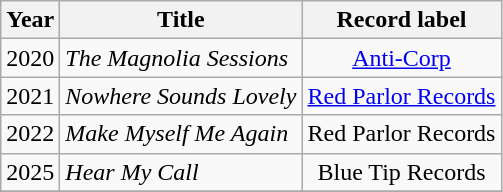<table class="wikitable sortable">
<tr>
<th>Year</th>
<th>Title</th>
<th>Record label</th>
</tr>
<tr>
<td>2020</td>
<td><em>The Magnolia Sessions</em></td>
<td style="text-align:center;"><a href='#'>Anti-Corp</a></td>
</tr>
<tr>
<td>2021</td>
<td><em>Nowhere Sounds Lovely</em></td>
<td style="text-align:center;"><a href='#'>Red Parlor Records</a></td>
</tr>
<tr>
<td>2022</td>
<td><em>Make Myself Me Again</em></td>
<td style="text-align:center;">Red Parlor Records</td>
</tr>
<tr>
<td>2025</td>
<td><em>Hear My Call</em></td>
<td style="text-align:center;">Blue Tip Records</td>
</tr>
<tr>
</tr>
</table>
